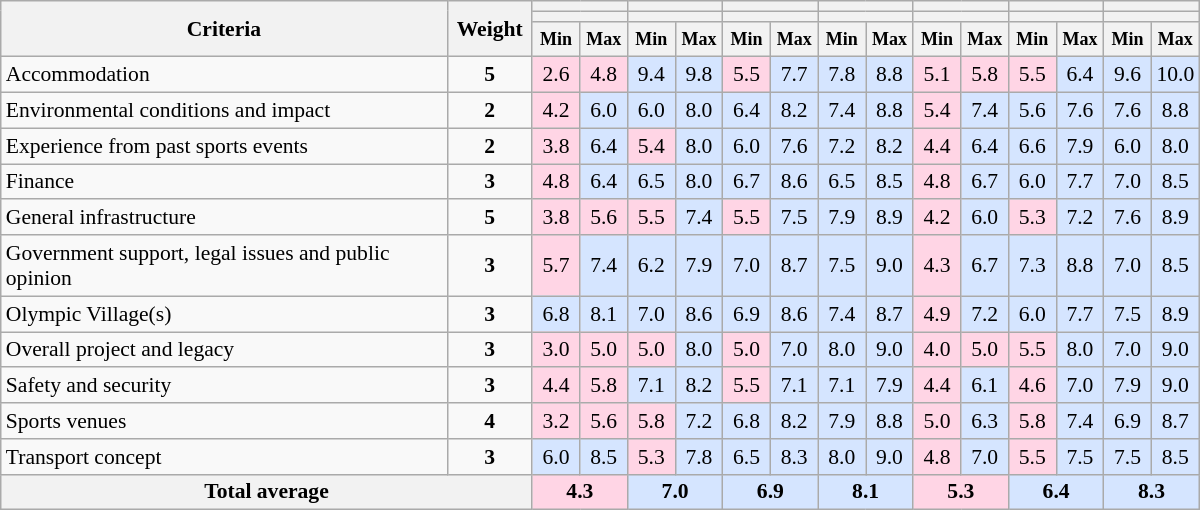<table class="wikitable" style="margin:1em auto; width: 800px; text-align:center; font-size:90%">
<tr>
<th rowspan="3">Criteria</th>
<th width="50px" rowspan="3">Weight</th>
<th width="50px" colspan="2" valign="center"></th>
<th width="50px" colspan="2" valign="center"></th>
<th width="50px" colspan="2" valign="center"></th>
<th width="50px" colspan="2" valign="center"></th>
<th width="50px" colspan="2" valign="center"></th>
<th width="50px" colspan="2" valign="center"></th>
<th width="50px" colspan="2" valign="center"></th>
</tr>
<tr>
<th colspan="2"></th>
<th colspan="2"></th>
<th colspan="2"></th>
<th colspan="2"></th>
<th colspan="2"></th>
<th colspan="2"></th>
<th colspan="2"></th>
</tr>
<tr>
<th width="25px"><small>Min</small></th>
<th width="25px"><small>Max</small></th>
<th width="25px"><small>Min</small></th>
<th width="25px"><small>Max</small></th>
<th width="25px"><small>Min</small></th>
<th width="25px"><small>Max</small></th>
<th width="25px"><small>Min</small></th>
<th width="25px"><small>Max</small></th>
<th width="25px"><small>Min</small></th>
<th width="25px"><small>Max</small></th>
<th width="25px"><small>Min</small></th>
<th width="25px"><small>Max</small></th>
<th width="25px"><small>Min</small></th>
<th width="25px"><small>Max</small></th>
</tr>
<tr>
<td align="left">Accommodation</td>
<td><strong>5</strong></td>
<td style="background: #ffd5e5">2.6</td>
<td style="background: #ffd5e5">4.8</td>
<td style="background: #d5e5ff">9.4</td>
<td style="background: #d5e5ff">9.8</td>
<td style="background: #ffd5e5">5.5</td>
<td style="background: #d5e5ff">7.7</td>
<td style="background: #d5e5ff">7.8</td>
<td style="background: #d5e5ff">8.8</td>
<td style="background: #ffd5e5">5.1</td>
<td style="background: #ffd5e5">5.8</td>
<td style="background: #ffd5e5">5.5</td>
<td style="background: #d5e5ff">6.4</td>
<td style="background: #d5e5ff">9.6</td>
<td style="background: #d5e5ff">10.0</td>
</tr>
<tr>
<td align="left">Environmental conditions and impact</td>
<td><strong>2</strong></td>
<td style="background: #ffd5e5">4.2</td>
<td style="background: #d5e5ff">6.0</td>
<td style="background: #d5e5ff">6.0</td>
<td style="background: #d5e5ff">8.0</td>
<td style="background: #d5e5ff">6.4</td>
<td style="background: #d5e5ff">8.2</td>
<td style="background: #d5e5ff">7.4</td>
<td style="background: #d5e5ff">8.8</td>
<td style="background: #ffd5e5">5.4</td>
<td style="background: #d5e5ff">7.4</td>
<td style="background: #d5e5ff">5.6</td>
<td style="background: #d5e5ff">7.6</td>
<td style="background: #d5e5ff">7.6</td>
<td style="background: #d5e5ff">8.8</td>
</tr>
<tr>
<td align="left">Experience from past sports events</td>
<td><strong>2</strong></td>
<td style="background: #ffd5e5">3.8</td>
<td style="background: #d5e5ff">6.4</td>
<td style="background: #ffd5e5">5.4</td>
<td style="background: #d5e5ff">8.0</td>
<td style="background: #d5e5ff">6.0</td>
<td style="background: #d5e5ff">7.6</td>
<td style="background: #d5e5ff">7.2</td>
<td style="background: #d5e5ff">8.2</td>
<td style="background: #ffd5e5">4.4</td>
<td style="background: #d5e5ff">6.4</td>
<td style="background: #d5e5ff">6.6</td>
<td style="background: #d5e5ff">7.9</td>
<td style="background: #d5e5ff">6.0</td>
<td style="background: #d5e5ff">8.0</td>
</tr>
<tr>
<td align="left">Finance</td>
<td><strong>3</strong></td>
<td style="background: #ffd5e5">4.8</td>
<td style="background: #d5e5ff">6.4</td>
<td style="background: #d5e5ff">6.5</td>
<td style="background: #d5e5ff">8.0</td>
<td style="background: #d5e5ff">6.7</td>
<td style="background: #d5e5ff">8.6</td>
<td style="background: #d5e5ff">6.5</td>
<td style="background: #d5e5ff">8.5</td>
<td style="background: #ffd5e5">4.8</td>
<td style="background: #d5e5ff">6.7</td>
<td style="background: #d5e5ff">6.0</td>
<td style="background: #d5e5ff">7.7</td>
<td style="background: #d5e5ff">7.0</td>
<td style="background: #d5e5ff">8.5</td>
</tr>
<tr>
<td align="left">General infrastructure</td>
<td><strong>5</strong></td>
<td style="background: #ffd5e5">3.8</td>
<td style="background: #ffd5e5">5.6</td>
<td style="background: #ffd5e5">5.5</td>
<td style="background: #d5e5ff">7.4</td>
<td style="background: #ffd5e5">5.5</td>
<td style="background: #d5e5ff">7.5</td>
<td style="background: #d5e5ff">7.9</td>
<td style="background: #d5e5ff">8.9</td>
<td style="background: #ffd5e5">4.2</td>
<td style="background: #d5e5ff">6.0</td>
<td style="background: #ffd5e5">5.3</td>
<td style="background: #d5e5ff">7.2</td>
<td style="background: #d5e5ff">7.6</td>
<td style="background: #d5e5ff">8.9</td>
</tr>
<tr>
<td align="left">Government support, legal issues and public opinion</td>
<td><strong>3</strong></td>
<td style="background: #ffd5e5">5.7</td>
<td style="background: #d5e5ff">7.4</td>
<td style="background: #d5e5ff">6.2</td>
<td style="background: #d5e5ff">7.9</td>
<td style="background: #d5e5ff">7.0</td>
<td style="background: #d5e5ff">8.7</td>
<td style="background: #d5e5ff">7.5</td>
<td style="background: #d5e5ff">9.0</td>
<td style="background: #ffd5e5">4.3</td>
<td style="background: #d5e5ff">6.7</td>
<td style="background: #d5e5ff">7.3</td>
<td style="background: #d5e5ff">8.8</td>
<td style="background: #d5e5ff">7.0</td>
<td style="background: #d5e5ff">8.5</td>
</tr>
<tr>
<td align="left">Olympic Village(s)</td>
<td><strong>3</strong></td>
<td style="background: #d5e5ff">6.8</td>
<td style="background: #d5e5ff">8.1</td>
<td style="background: #d5e5ff">7.0</td>
<td style="background: #d5e5ff">8.6</td>
<td style="background: #d5e5ff">6.9</td>
<td style="background: #d5e5ff">8.6</td>
<td style="background: #d5e5ff">7.4</td>
<td style="background: #d5e5ff">8.7</td>
<td style="background: #ffd5e5">4.9</td>
<td style="background: #d5e5ff">7.2</td>
<td style="background: #d5e5ff">6.0</td>
<td style="background: #d5e5ff">7.7</td>
<td style="background: #d5e5ff">7.5</td>
<td style="background: #d5e5ff">8.9</td>
</tr>
<tr>
<td align="left">Overall project and legacy</td>
<td><strong>3</strong></td>
<td style="background: #ffd5e5">3.0</td>
<td style="background: #ffd5e5">5.0</td>
<td style="background: #ffd5e5">5.0</td>
<td style="background: #d5e5ff">8.0</td>
<td style="background: #ffd5e5">5.0</td>
<td style="background: #d5e5ff">7.0</td>
<td style="background: #d5e5ff">8.0</td>
<td style="background: #d5e5ff">9.0</td>
<td style="background: #ffd5e5">4.0</td>
<td style="background: #ffd5e5">5.0</td>
<td style="background: #ffd5e5">5.5</td>
<td style="background: #d5e5ff">8.0</td>
<td style="background: #d5e5ff">7.0</td>
<td style="background: #d5e5ff">9.0</td>
</tr>
<tr>
<td align="left">Safety and security</td>
<td><strong>3</strong></td>
<td style="background: #ffd5e5">4.4</td>
<td style="background: #ffd5e5">5.8</td>
<td style="background: #d5e5ff">7.1</td>
<td style="background: #d5e5ff">8.2</td>
<td style="background: #ffd5e5">5.5</td>
<td style="background: #d5e5ff">7.1</td>
<td style="background: #d5e5ff">7.1</td>
<td style="background: #d5e5ff">7.9</td>
<td style="background: #ffd5e5">4.4</td>
<td style="background: #d5e5ff">6.1</td>
<td style="background: #ffd5e5">4.6</td>
<td style="background: #d5e5ff">7.0</td>
<td style="background: #d5e5ff">7.9</td>
<td style="background: #d5e5ff">9.0</td>
</tr>
<tr>
<td align="left">Sports venues</td>
<td><strong>4</strong></td>
<td style="background: #ffd5e5">3.2</td>
<td style="background: #ffd5e5">5.6</td>
<td style="background: #ffd5e5">5.8</td>
<td style="background: #d5e5ff">7.2</td>
<td style="background: #d5e5ff">6.8</td>
<td style="background: #d5e5ff">8.2</td>
<td style="background: #d5e5ff">7.9</td>
<td style="background: #d5e5ff">8.8</td>
<td style="background: #ffd5e5">5.0</td>
<td style="background: #d5e5ff">6.3</td>
<td style="background: #ffd5e5">5.8</td>
<td style="background: #d5e5ff">7.4</td>
<td style="background: #d5e5ff">6.9</td>
<td style="background: #d5e5ff">8.7</td>
</tr>
<tr>
<td align="left">Transport concept</td>
<td><strong>3</strong></td>
<td style="background: #d5e5ff">6.0</td>
<td style="background: #d5e5ff">8.5</td>
<td style="background: #ffd5e5">5.3</td>
<td style="background: #d5e5ff">7.8</td>
<td style="background: #d5e5ff">6.5</td>
<td style="background: #d5e5ff">8.3</td>
<td style="background: #d5e5ff">8.0</td>
<td style="background: #d5e5ff">9.0</td>
<td style="background: #ffd5e5">4.8</td>
<td style="background: #d5e5ff">7.0</td>
<td style="background: #ffd5e5">5.5</td>
<td style="background: #d5e5ff">7.5</td>
<td style="background: #d5e5ff">7.5</td>
<td style="background: #d5e5ff">8.5</td>
</tr>
<tr>
<th colspan="2">Total average</th>
<th colspan="2" style="background: #ffd5e5">4.3</th>
<th colspan="2" style="background: #d5e5ff">7.0</th>
<th colspan="2" style="background: #d5e5ff">6.9</th>
<th colspan="2" style="background: #d5e5ff">8.1</th>
<th colspan="2" style="background: #ffd5e5">5.3</th>
<th colspan="2" style="background: #d5e5ff">6.4</th>
<th colspan="2" style="background: #d5e5ff">8.3</th>
</tr>
</table>
